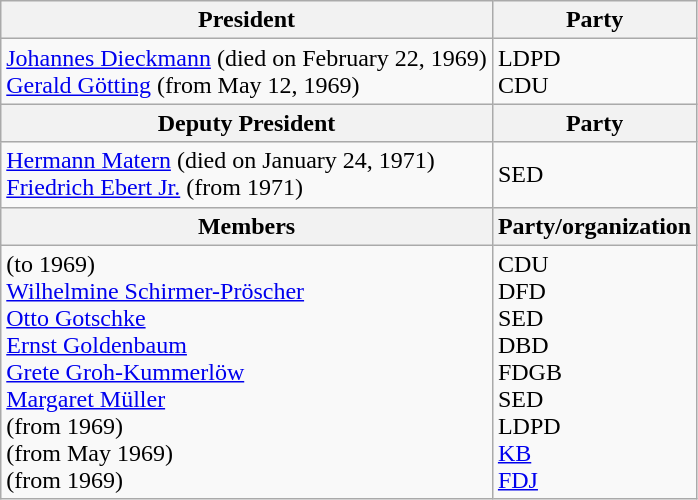<table class="wikitable">
<tr>
<th>President</th>
<th>Party</th>
</tr>
<tr>
<td><a href='#'>Johannes Dieckmann</a> (died on February 22, 1969)<br><a href='#'>Gerald Götting</a> (from May 12, 1969)</td>
<td>LDPD<br>CDU</td>
</tr>
<tr>
<th>Deputy President</th>
<th>Party</th>
</tr>
<tr>
<td><a href='#'>Hermann Matern</a> (died on January 24, 1971)<br><a href='#'>Friedrich Ebert Jr.</a> (from 1971)</td>
<td>SED<br></td>
</tr>
<tr>
<th>Members</th>
<th>Party/organization</th>
</tr>
<tr>
<td> (to 1969)<br><a href='#'>Wilhelmine Schirmer-Pröscher</a><br><a href='#'>Otto Gotschke</a><br><a href='#'>Ernst Goldenbaum</a><br><a href='#'>Grete Groh-Kummerlöw</a><br><a href='#'>Margaret Müller</a><br> (from 1969)<br> (from May 1969)<br> (from 1969)</td>
<td>CDU<br>DFD<br>SED<br>DBD<br>FDGB<br>SED<br>LDPD<br><a href='#'>KB</a><br><a href='#'>FDJ</a></td>
</tr>
</table>
